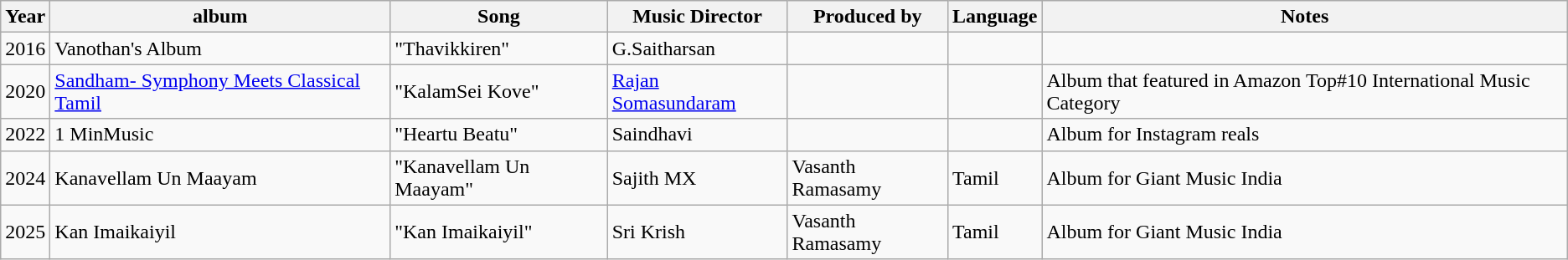<table class="wikitable sortable">
<tr>
<th class="sortable">Year</th>
<th class="sortable">album</th>
<th class="sortable">Song</th>
<th class="sortable">Music Director</th>
<th>Produced by</th>
<th>Language</th>
<th class="sortable">Notes</th>
</tr>
<tr>
<td>2016</td>
<td>Vanothan's Album</td>
<td>"Thavikkiren"</td>
<td>G.Saitharsan</td>
<td></td>
<td></td>
<td></td>
</tr>
<tr>
<td>2020</td>
<td><a href='#'>Sandham- Symphony Meets Classical Tamil</a></td>
<td>"KalamSei Kove"</td>
<td><a href='#'>Rajan Somasundaram</a></td>
<td></td>
<td></td>
<td>Album that featured in Amazon Top#10 International Music Category</td>
</tr>
<tr>
<td>2022</td>
<td>1 MinMusic</td>
<td>"Heartu Beatu"</td>
<td>Saindhavi</td>
<td></td>
<td></td>
<td>Album for Instagram reals</td>
</tr>
<tr>
<td>2024</td>
<td>Kanavellam Un Maayam</td>
<td>"Kanavellam Un Maayam"</td>
<td>Sajith MX</td>
<td>Vasanth Ramasamy</td>
<td>Tamil</td>
<td>Album for Giant Music India</td>
</tr>
<tr>
<td>2025</td>
<td>Kan Imaikaiyil</td>
<td>"Kan Imaikaiyil"</td>
<td>Sri Krish</td>
<td>Vasanth Ramasamy</td>
<td>Tamil</td>
<td>Album for Giant Music India</td>
</tr>
</table>
